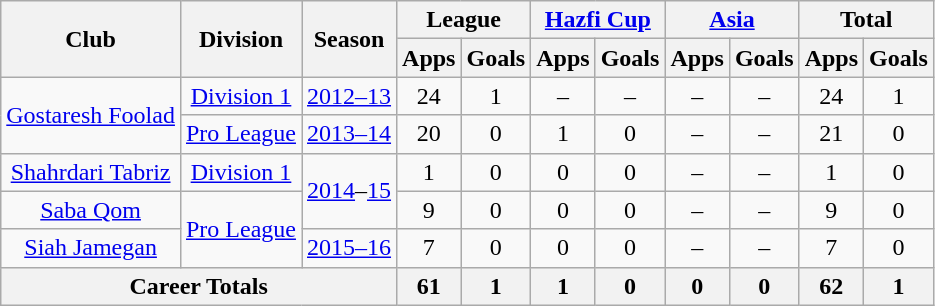<table class="wikitable" style="text-align: center;">
<tr>
<th rowspan="2">Club</th>
<th rowspan="2">Division</th>
<th rowspan="2">Season</th>
<th colspan="2">League</th>
<th colspan="2"><a href='#'>Hazfi Cup</a></th>
<th colspan="2"><a href='#'>Asia</a></th>
<th colspan="2">Total</th>
</tr>
<tr>
<th>Apps</th>
<th>Goals</th>
<th>Apps</th>
<th>Goals</th>
<th>Apps</th>
<th>Goals</th>
<th>Apps</th>
<th>Goals</th>
</tr>
<tr>
<td rowspan="2"><a href='#'>Gostaresh Foolad</a></td>
<td><a href='#'>Division 1</a></td>
<td><a href='#'>2012–13</a></td>
<td>24</td>
<td>1</td>
<td>–</td>
<td>–</td>
<td>–</td>
<td>–</td>
<td>24</td>
<td>1</td>
</tr>
<tr>
<td><a href='#'>Pro League</a></td>
<td><a href='#'>2013–14</a></td>
<td>20</td>
<td>0</td>
<td>1</td>
<td>0</td>
<td>–</td>
<td>–</td>
<td>21</td>
<td>0</td>
</tr>
<tr>
<td><a href='#'>Shahrdari Tabriz</a></td>
<td><a href='#'>Division 1</a></td>
<td rowspan="2"><a href='#'>2014</a>–<a href='#'>15</a></td>
<td>1</td>
<td>0</td>
<td>0</td>
<td>0</td>
<td>–</td>
<td>–</td>
<td>1</td>
<td>0</td>
</tr>
<tr>
<td><a href='#'>Saba Qom</a></td>
<td rowspan="2"><a href='#'>Pro League</a></td>
<td>9</td>
<td>0</td>
<td>0</td>
<td>0</td>
<td>–</td>
<td>–</td>
<td>9</td>
<td>0</td>
</tr>
<tr>
<td><a href='#'>Siah Jamegan</a></td>
<td><a href='#'>2015–16</a></td>
<td>7</td>
<td>0</td>
<td>0</td>
<td>0</td>
<td>–</td>
<td>–</td>
<td>7</td>
<td>0</td>
</tr>
<tr>
<th colspan=3>Career Totals</th>
<th>61</th>
<th>1</th>
<th>1</th>
<th>0</th>
<th>0</th>
<th>0</th>
<th>62</th>
<th>1</th>
</tr>
</table>
